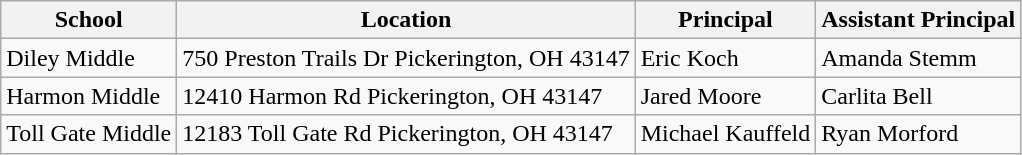<table class="wikitable">
<tr>
<th>School</th>
<th>Location</th>
<th><strong>Principal</strong></th>
<th><strong>Assistant Principal</strong></th>
</tr>
<tr>
<td>Diley Middle</td>
<td>750 Preston Trails Dr Pickerington, OH 43147</td>
<td>Eric Koch</td>
<td>Amanda Stemm</td>
</tr>
<tr>
<td>Harmon Middle</td>
<td>12410 Harmon Rd Pickerington, OH 43147</td>
<td>Jared Moore</td>
<td>Carlita Bell</td>
</tr>
<tr>
<td>Toll Gate Middle</td>
<td>12183 Toll Gate Rd Pickerington, OH 43147</td>
<td>Michael Kauffeld</td>
<td>Ryan Morford</td>
</tr>
</table>
